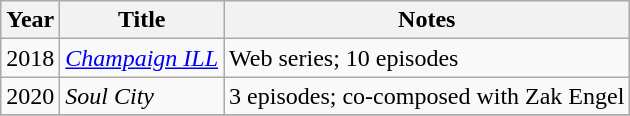<table class="wikitable sortable">
<tr>
<th>Year</th>
<th>Title</th>
<th class="unsortable">Notes</th>
</tr>
<tr>
<td>2018</td>
<td><em><a href='#'>Champaign ILL</a></em></td>
<td>Web series; 10 episodes</td>
</tr>
<tr>
<td>2020</td>
<td><em>Soul City</em></td>
<td>3 episodes; co-composed with Zak Engel</td>
</tr>
<tr>
</tr>
</table>
